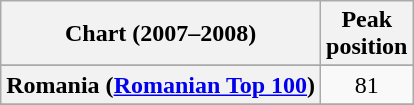<table class="wikitable sortable plainrowheaders" style="text-align:center">
<tr>
<th scope="col">Chart (2007–2008)</th>
<th scope="col">Peak<br>position</th>
</tr>
<tr>
</tr>
<tr>
</tr>
<tr>
</tr>
<tr>
</tr>
<tr>
<th scope="row">Romania (<a href='#'>Romanian Top 100</a>)</th>
<td>81</td>
</tr>
<tr>
</tr>
<tr>
</tr>
<tr>
</tr>
</table>
